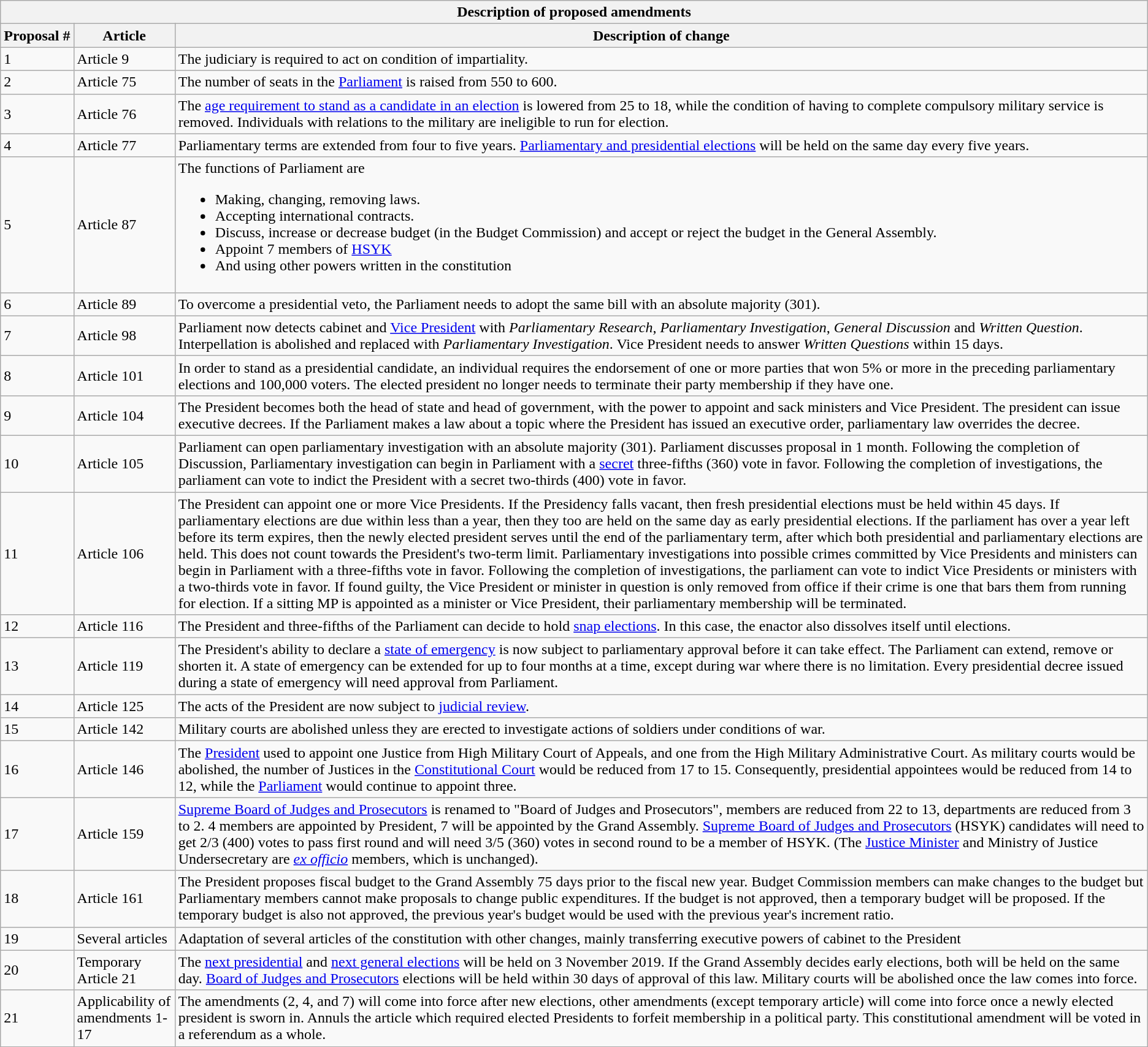<table class="wikitable mw-collapsible">
<tr>
<th colspan=3>Description of proposed amendments</th>
</tr>
<tr>
<th>Proposal #</th>
<th>Article</th>
<th>Description of change</th>
</tr>
<tr>
<td>1</td>
<td>Article 9</td>
<td>The judiciary is required to act on condition of impartiality.</td>
</tr>
<tr>
<td>2</td>
<td>Article 75</td>
<td>The number of seats in the <a href='#'>Parliament</a> is raised from 550 to 600.</td>
</tr>
<tr>
<td>3</td>
<td>Article 76</td>
<td>The <a href='#'>age requirement to stand as a candidate in an election</a> is lowered from 25 to 18, while the condition of having to complete compulsory military service is removed. Individuals with relations to the military are ineligible to run for election.</td>
</tr>
<tr>
<td>4</td>
<td>Article 77</td>
<td>Parliamentary terms are extended from four to five years. <a href='#'>Parliamentary and presidential elections</a> will be held on the same day every five years.</td>
</tr>
<tr>
<td>5</td>
<td>Article 87</td>
<td>The functions of Parliament are<br><ul><li>Making, changing, removing laws.</li><li>Accepting international contracts.</li><li>Discuss, increase or decrease budget (in the Budget Commission) and accept or reject the budget in the General Assembly.</li><li>Appoint 7 members of <a href='#'>HSYK</a></li><li>And using other powers written in the constitution</li></ul></td>
</tr>
<tr>
<td>6</td>
<td>Article 89</td>
<td>To overcome a presidential veto, the Parliament needs to adopt the same bill with an absolute majority (301).</td>
</tr>
<tr>
<td>7</td>
<td>Article 98</td>
<td>Parliament now detects cabinet and <a href='#'>Vice President</a> with <em>Parliamentary Research</em>, <em>Parliamentary Investigation</em>, <em>General Discussion</em> and <em>Written Question</em>. Interpellation is abolished and replaced with <em>Parliamentary Investigation</em>. Vice President needs to answer <em>Written Questions</em> within 15 days.</td>
</tr>
<tr>
<td>8</td>
<td>Article 101</td>
<td>In order to stand as a presidential candidate, an individual requires the endorsement of one or more parties that won 5% or more in the preceding parliamentary elections and 100,000 voters. The elected president no longer needs to terminate their party membership if they have one.</td>
</tr>
<tr>
<td>9</td>
<td>Article 104</td>
<td>The President becomes both the head of state and head of government, with the power to appoint and sack ministers and Vice President. The president can issue executive decrees. If the Parliament makes a law about a topic where the President has issued an executive order, parliamentary law overrides the decree.</td>
</tr>
<tr>
<td>10</td>
<td>Article 105</td>
<td>Parliament can open parliamentary investigation with an absolute majority (301). Parliament discusses proposal in 1 month. Following the completion of Discussion, Parliamentary investigation can begin in Parliament with a <a href='#'>secret</a> three-fifths (360) vote in favor. Following the completion of investigations, the parliament can vote to indict the President with a secret two-thirds (400) vote in favor.</td>
</tr>
<tr>
<td>11</td>
<td>Article 106</td>
<td>The President can appoint one or more Vice Presidents. If the Presidency falls vacant, then fresh presidential elections must be held within 45 days. If parliamentary elections are due within less than a year, then they too are held on the same day as early presidential elections. If the parliament has over a year left before its term expires, then the newly elected president serves until the end of the parliamentary term, after which both presidential and parliamentary elections are held. This does not count towards the President's two-term limit. Parliamentary investigations into possible crimes committed by Vice Presidents and ministers can begin in Parliament with a three-fifths vote in favor. Following the completion of investigations, the parliament can vote to indict Vice Presidents or ministers with a two-thirds vote in favor. If found guilty, the Vice President or minister in question is only removed from office if their crime is one that bars them from running for election. If a sitting MP is appointed as a minister or Vice President, their parliamentary membership will be terminated.</td>
</tr>
<tr>
<td>12</td>
<td>Article 116</td>
<td>The President and three-fifths of the Parliament can decide to hold <a href='#'>snap elections</a>. In this case, the enactor also dissolves itself until elections.</td>
</tr>
<tr>
<td>13</td>
<td>Article 119</td>
<td>The President's ability to declare a <a href='#'>state of emergency</a> is now subject to parliamentary approval before it can take effect. The Parliament can extend, remove or shorten it. A state of emergency can be extended for up to four months at a time, except during war where there is no limitation. Every presidential decree issued during a state of emergency will need approval from Parliament.</td>
</tr>
<tr>
<td>14</td>
<td>Article 125</td>
<td>The acts of the President are now subject to <a href='#'>judicial review</a>.</td>
</tr>
<tr>
<td>15</td>
<td>Article 142</td>
<td>Military courts are abolished unless they are erected to investigate actions of soldiers under conditions of war.</td>
</tr>
<tr>
<td>16</td>
<td>Article 146</td>
<td>The <a href='#'>President</a> used to appoint one Justice from High Military Court of Appeals, and one from the High Military Administrative Court. As military courts would be abolished, the number of Justices in the <a href='#'>Constitutional Court</a> would be reduced from 17 to 15. Consequently, presidential appointees would be reduced from 14 to 12, while the <a href='#'>Parliament</a> would continue to appoint three.</td>
</tr>
<tr>
<td>17</td>
<td>Article 159</td>
<td><a href='#'>Supreme Board of Judges and Prosecutors</a> is renamed to "Board of Judges and Prosecutors", members are reduced from 22 to 13, departments are reduced from 3 to 2. 4 members are appointed by President, 7 will be appointed by the Grand Assembly. <a href='#'>Supreme Board of Judges and Prosecutors</a> (HSYK) candidates will need to get 2/3 (400) votes to pass first round and will need 3/5 (360) votes in second round to be a member of HSYK. (The <a href='#'>Justice Minister</a> and Ministry of Justice Undersecretary are <a href='#'><em>ex officio</em></a> members, which is unchanged).</td>
</tr>
<tr>
<td>18</td>
<td>Article 161</td>
<td>The President proposes fiscal budget to the Grand Assembly 75 days prior to the fiscal new year. Budget Commission members can make changes to the budget but Parliamentary members cannot make proposals to change public expenditures. If the budget is not approved, then a temporary budget will be proposed. If the temporary budget is also not approved, the previous year's budget would be used with the previous year's increment ratio.</td>
</tr>
<tr>
<td>19</td>
<td>Several articles</td>
<td>Adaptation of several articles of the constitution with other changes, mainly transferring executive powers of cabinet to the President</td>
</tr>
<tr>
<td>20</td>
<td>Temporary Article 21</td>
<td>The <a href='#'>next presidential</a> and <a href='#'>next general elections</a> will be held on 3 November 2019. If the Grand Assembly decides early elections, both will be held on the same day. <a href='#'>Board of Judges and Prosecutors</a> elections will be held within 30 days of approval of this law. Military courts will be abolished once the law comes into force.</td>
</tr>
<tr>
<td>21</td>
<td>Applicability of amendments 1-17</td>
<td>The amendments (2, 4, and 7) will come into force after new elections, other amendments (except temporary article) will come into force once a newly elected president is sworn in. Annuls the article which required elected Presidents to forfeit membership in a political party. This constitutional amendment will be voted in a referendum as a whole.</td>
</tr>
</table>
